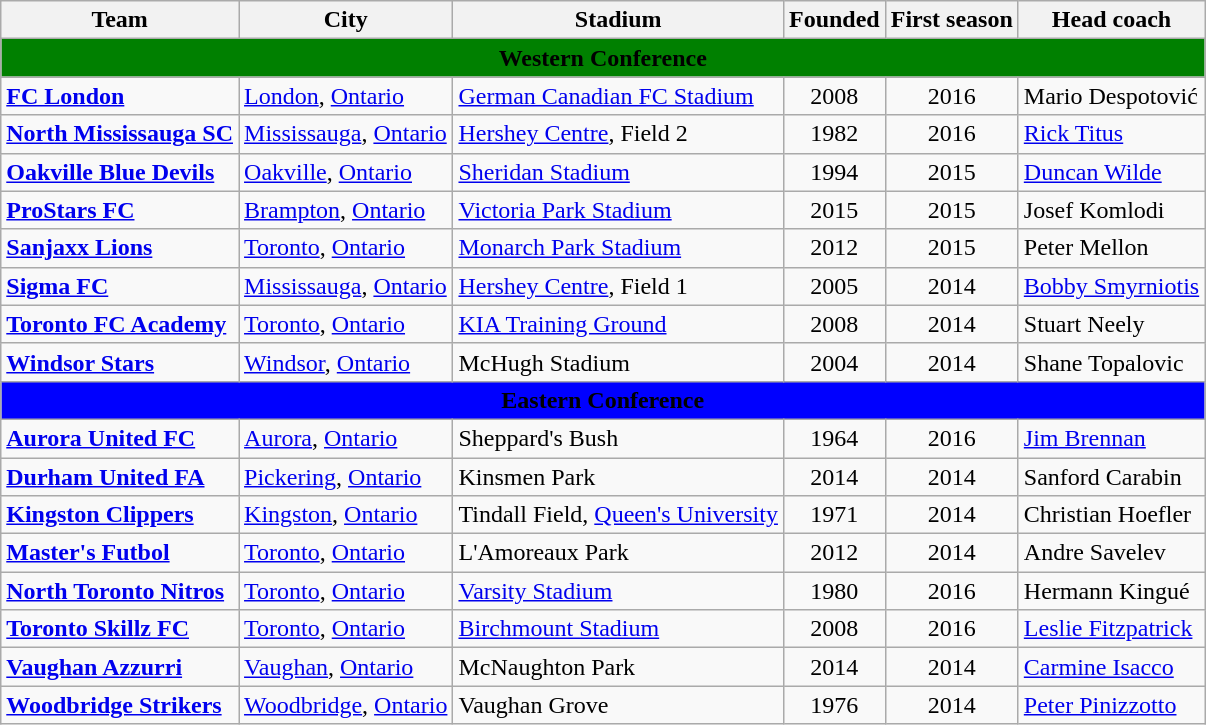<table class="wikitable" style="text-align:left">
<tr>
<th>Team</th>
<th>City</th>
<th>Stadium</th>
<th>Founded</th>
<th>First season</th>
<th>Head coach</th>
</tr>
<tr>
<th style="background:green" colspan="6"><span><strong>Western Conference</strong></span></th>
</tr>
<tr>
<td><strong><a href='#'>FC London</a></strong></td>
<td><a href='#'>London</a>, <a href='#'>Ontario</a></td>
<td><a href='#'>German Canadian FC Stadium</a></td>
<td align=center>2008</td>
<td align=center>2016</td>
<td> Mario Despotović</td>
</tr>
<tr>
<td><strong><a href='#'>North Mississauga SC</a></strong></td>
<td><a href='#'>Mississauga</a>, <a href='#'>Ontario</a></td>
<td><a href='#'>Hershey Centre</a>, Field 2</td>
<td align=center>1982</td>
<td align=center>2016</td>
<td> <a href='#'>Rick Titus</a></td>
</tr>
<tr>
<td><strong><a href='#'>Oakville Blue Devils</a></strong></td>
<td><a href='#'>Oakville</a>, <a href='#'>Ontario</a></td>
<td><a href='#'>Sheridan Stadium</a></td>
<td align=center>1994</td>
<td align=center>2015</td>
<td> <a href='#'>Duncan Wilde</a></td>
</tr>
<tr>
<td><strong><a href='#'>ProStars FC</a></strong></td>
<td><a href='#'>Brampton</a>, <a href='#'>Ontario</a></td>
<td><a href='#'>Victoria Park Stadium</a></td>
<td align=center>2015</td>
<td align=center>2015</td>
<td> Josef Komlodi</td>
</tr>
<tr>
<td><strong><a href='#'>Sanjaxx Lions</a></strong></td>
<td><a href='#'>Toronto</a>, <a href='#'>Ontario</a></td>
<td><a href='#'>Monarch Park Stadium</a></td>
<td align=center>2012</td>
<td align=center>2015</td>
<td> Peter Mellon</td>
</tr>
<tr>
<td><strong><a href='#'>Sigma FC</a></strong></td>
<td><a href='#'>Mississauga</a>, <a href='#'>Ontario</a></td>
<td><a href='#'>Hershey Centre</a>, Field 1</td>
<td align=center>2005</td>
<td align=center>2014</td>
<td> <a href='#'>Bobby Smyrniotis</a></td>
</tr>
<tr>
<td><strong><a href='#'>Toronto FC Academy</a></strong></td>
<td><a href='#'>Toronto</a>, <a href='#'>Ontario</a></td>
<td><a href='#'>KIA Training Ground</a></td>
<td align=center>2008</td>
<td align=center>2014</td>
<td> Stuart Neely</td>
</tr>
<tr>
<td><strong><a href='#'>Windsor Stars</a></strong></td>
<td><a href='#'>Windsor</a>, <a href='#'>Ontario</a></td>
<td>McHugh Stadium</td>
<td align=center>2004</td>
<td align=center>2014</td>
<td> Shane Topalovic</td>
</tr>
<tr>
<th style="background:blue" colspan="6"><span><strong>Eastern Conference</strong></span></th>
</tr>
<tr>
<td><strong><a href='#'>Aurora United FC</a></strong></td>
<td><a href='#'>Aurora</a>, <a href='#'>Ontario</a></td>
<td>Sheppard's Bush</td>
<td align=center>1964</td>
<td align=center>2016</td>
<td> <a href='#'>Jim Brennan</a></td>
</tr>
<tr>
<td><strong><a href='#'>Durham United FA</a></strong></td>
<td><a href='#'>Pickering</a>, <a href='#'>Ontario</a></td>
<td>Kinsmen Park</td>
<td align=center>2014</td>
<td align=center>2014</td>
<td> Sanford Carabin</td>
</tr>
<tr>
<td><strong><a href='#'>Kingston Clippers</a></strong></td>
<td><a href='#'>Kingston</a>, <a href='#'>Ontario</a></td>
<td>Tindall Field, <a href='#'>Queen's University</a></td>
<td align=center>1971</td>
<td align=center>2014</td>
<td> Christian Hoefler</td>
</tr>
<tr>
<td><strong><a href='#'>Master's Futbol</a></strong></td>
<td><a href='#'>Toronto</a>, <a href='#'>Ontario</a></td>
<td>L'Amoreaux Park</td>
<td align=center>2012</td>
<td align=center>2014</td>
<td>Andre Savelev</td>
</tr>
<tr>
<td><strong><a href='#'>North Toronto Nitros</a></strong></td>
<td><a href='#'>Toronto</a>, <a href='#'>Ontario</a></td>
<td><a href='#'>Varsity Stadium</a></td>
<td align=center>1980</td>
<td align=center>2016</td>
<td> Hermann Kingué</td>
</tr>
<tr>
<td><strong><a href='#'>Toronto Skillz FC</a></strong></td>
<td><a href='#'>Toronto</a>, <a href='#'>Ontario</a></td>
<td><a href='#'>Birchmount Stadium</a></td>
<td align=center>2008</td>
<td align=center>2016</td>
<td> <a href='#'>Leslie Fitzpatrick</a></td>
</tr>
<tr>
<td><strong><a href='#'>Vaughan Azzurri</a></strong></td>
<td><a href='#'>Vaughan</a>, <a href='#'>Ontario</a></td>
<td>McNaughton Park</td>
<td align=center>2014</td>
<td align=center>2014</td>
<td> <a href='#'>Carmine Isacco</a></td>
</tr>
<tr>
<td><strong><a href='#'>Woodbridge Strikers</a></strong></td>
<td><a href='#'>Woodbridge</a>, <a href='#'>Ontario</a></td>
<td>Vaughan Grove</td>
<td align=center>1976</td>
<td align=center>2014</td>
<td> <a href='#'>Peter Pinizzotto</a></td>
</tr>
</table>
